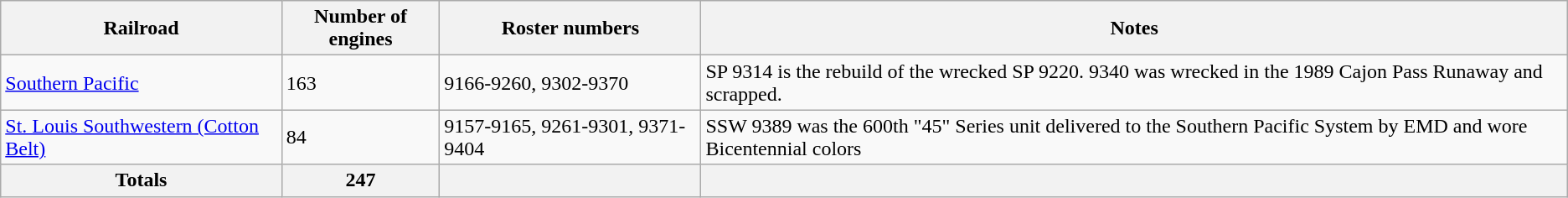<table class="wikitable sortable">
<tr>
<th>Railroad</th>
<th>Number of engines</th>
<th>Roster numbers</th>
<th>Notes</th>
</tr>
<tr>
<td><a href='#'>Southern Pacific</a></td>
<td>163</td>
<td>9166-9260, 9302-9370</td>
<td> SP 9314 is the rebuild of the wrecked SP 9220. 9340 was wrecked in the 1989 Cajon Pass Runaway and scrapped.</td>
</tr>
<tr>
<td><a href='#'>St. Louis Southwestern (Cotton Belt)</a></td>
<td>84</td>
<td>9157-9165, 9261-9301, 9371-9404</td>
<td> SSW 9389 was the 600th "45" Series unit delivered to the Southern Pacific System by EMD and wore Bicentennial colors</td>
</tr>
<tr>
<th>Totals</th>
<th>247</th>
<th></th>
<th></th>
</tr>
</table>
